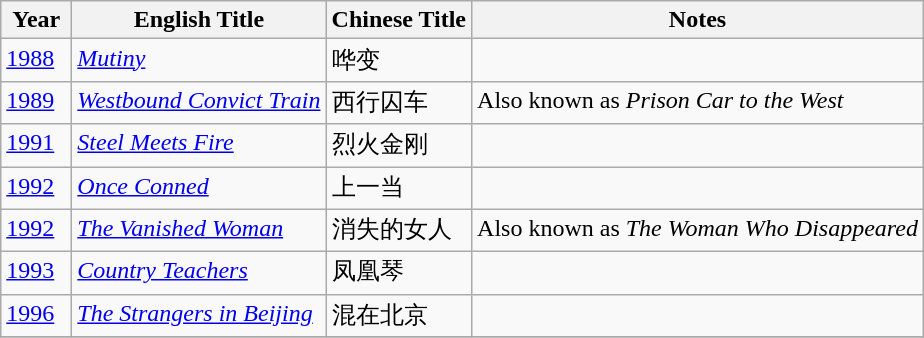<table class="wikitable">
<tr>
<th align="left" valign="top" width="40">Year</th>
<th align="left" valign="top">English Title</th>
<th align="left" valign="top">Chinese Title</th>
<th align="left" valign="top">Notes</th>
</tr>
<tr>
<td align="left" valign="top"><a href='#'>1988</a></td>
<td align="left" valign="top"><em><a href='#'>Mutiny</a></em></td>
<td align="left" valign="top">哗变</td>
<td align="left" valign="top"></td>
</tr>
<tr>
<td align="left" valign="top"><a href='#'>1989</a></td>
<td align="left" valign="top"><em><a href='#'>Westbound Convict Train</a></em></td>
<td align="left" valign="top">西行囚车</td>
<td align="left" valign="top">Also known as <em>Prison Car to the West</em></td>
</tr>
<tr>
<td align="left" valign="top"><a href='#'>1991</a></td>
<td align="left" valign="top"><em><a href='#'>Steel Meets Fire</a></em></td>
<td align="left" valign="top">烈火金刚</td>
<td align="left" valign="top"></td>
</tr>
<tr>
<td align="left" valign="top"><a href='#'>1992</a></td>
<td align="left" valign="top"><em><a href='#'>Once Conned</a></em></td>
<td align="left" valign="top">上一当</td>
<td align="left" valign="top"></td>
</tr>
<tr>
<td align="left" valign="top"><a href='#'>1992</a></td>
<td align="left" valign="top"><em><a href='#'>The Vanished Woman</a></em></td>
<td align="left" valign="top">消失的女人</td>
<td align="left" valign="top">Also known as <em>The Woman Who Disappeared</em></td>
</tr>
<tr>
<td align="left" valign="top"><a href='#'>1993</a></td>
<td align="left" valign="top"><em><a href='#'>Country Teachers</a></em></td>
<td align="left" valign="top">凤凰琴</td>
<td align="left" valign="top"></td>
</tr>
<tr>
<td align="left" valign="top"><a href='#'>1996</a></td>
<td align="left" valign="top"><em><a href='#'>The Strangers in Beijing</a></em></td>
<td align="left" valign="top">混在北京</td>
<td align="left" valign="top"></td>
</tr>
<tr>
</tr>
</table>
